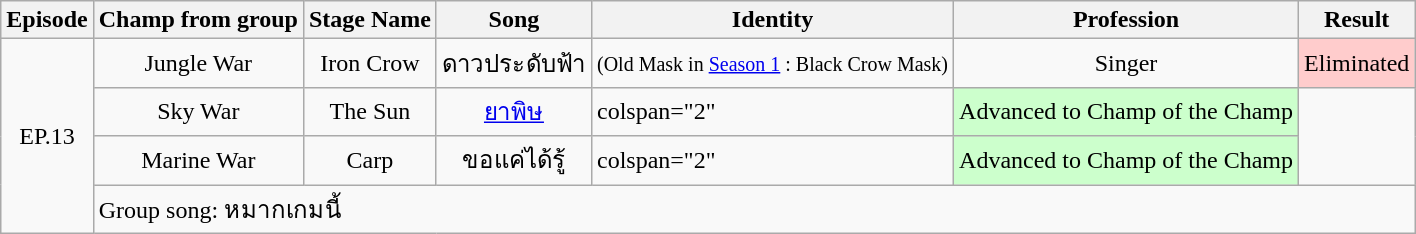<table class="wikitable">
<tr>
<th>Episode</th>
<th>Champ from group</th>
<th>Stage Name</th>
<th>Song</th>
<th>Identity</th>
<th>Profession</th>
<th>Result</th>
</tr>
<tr>
<td rowspan="4" align="center">EP.13</td>
<td align="center">Jungle War</td>
<td align="center">Iron Crow</td>
<td align="center">ดาวประดับฟ้า</td>
<td align="center"> <small>(Old Mask in <a href='#'>Season 1</a> : Black Crow Mask)</small></td>
<td align="center">Singer</td>
<td style="text-align:center; background:#ffcccc;">Eliminated</td>
</tr>
<tr>
<td align="center">Sky War</td>
<td align="center">The Sun</td>
<td align="center"><a href='#'>ยาพิษ</a></td>
<td>colspan="2"  </td>
<td style="text-align:center; background:#ccffcc;">Advanced to Champ of the Champ</td>
</tr>
<tr>
<td align="center">Marine War</td>
<td align="center">Carp</td>
<td align="center">ขอแค่ได้รู้</td>
<td>colspan="2"  </td>
<td style="text-align:center; background:#ccffcc;">Advanced to Champ of the Champ</td>
</tr>
<tr>
<td colspan="7">Group song: หมากเกมนี้</td>
</tr>
</table>
